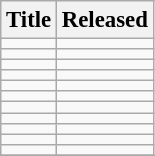<table class="wikitable" style="font-size:95%">
<tr>
<th>Title</th>
<th>Released</th>
</tr>
<tr>
<td></td>
<td></td>
</tr>
<tr>
<td></td>
<td></td>
</tr>
<tr>
<td></td>
<td></td>
</tr>
<tr>
<td></td>
<td></td>
</tr>
<tr>
<td></td>
<td></td>
</tr>
<tr>
<td></td>
<td></td>
</tr>
<tr>
<td></td>
<td></td>
</tr>
<tr>
<td></td>
<td></td>
</tr>
<tr>
<td></td>
<td></td>
</tr>
<tr>
<td></td>
<td></td>
</tr>
<tr>
<td></td>
<td></td>
</tr>
<tr>
</tr>
</table>
